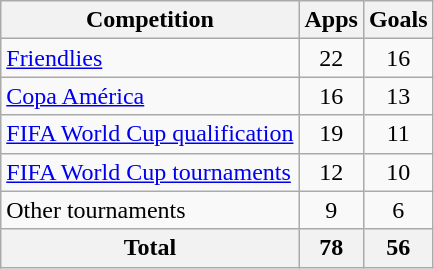<table class="wikitable sortable" style="text-align:center">
<tr>
<th scope="col">Competition</th>
<th scope="col">Apps</th>
<th scope="col">Goals</th>
</tr>
<tr>
<td style="text-align:left"><a href='#'>Friendlies</a></td>
<td>22</td>
<td>16</td>
</tr>
<tr>
<td style="text-align:left"><a href='#'>Copa América</a></td>
<td>16</td>
<td>13</td>
</tr>
<tr>
<td style="text-align:left"><a href='#'>FIFA World Cup qualification</a></td>
<td>19</td>
<td>11</td>
</tr>
<tr>
<td style="text-align:left"><a href='#'>FIFA World Cup tournaments</a></td>
<td>12</td>
<td>10</td>
</tr>
<tr>
<td style="text-align:left">Other tournaments</td>
<td>9</td>
<td>6</td>
</tr>
<tr>
<th>Total</th>
<th>78</th>
<th>56</th>
</tr>
</table>
